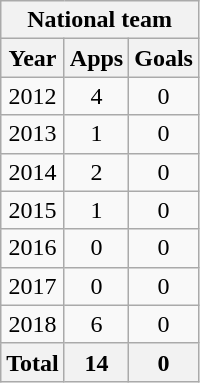<table class="wikitable" style="text-align:center">
<tr>
<th colspan=3>National team</th>
</tr>
<tr>
<th>Year</th>
<th>Apps</th>
<th>Goals</th>
</tr>
<tr>
<td>2012</td>
<td>4</td>
<td>0</td>
</tr>
<tr>
<td>2013</td>
<td>1</td>
<td>0</td>
</tr>
<tr>
<td>2014</td>
<td>2</td>
<td>0</td>
</tr>
<tr>
<td>2015</td>
<td>1</td>
<td>0</td>
</tr>
<tr>
<td>2016</td>
<td>0</td>
<td>0</td>
</tr>
<tr>
<td>2017</td>
<td>0</td>
<td>0</td>
</tr>
<tr>
<td>2018</td>
<td>6</td>
<td>0</td>
</tr>
<tr>
<th>Total</th>
<th>14</th>
<th>0</th>
</tr>
</table>
